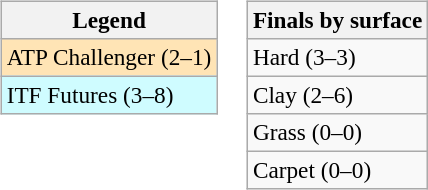<table>
<tr valign=top>
<td><br><table class=wikitable style=font-size:97%>
<tr>
<th>Legend</th>
</tr>
<tr bgcolor=moccasin>
<td>ATP Challenger (2–1)</td>
</tr>
<tr bgcolor=cffcff>
<td>ITF Futures (3–8)</td>
</tr>
</table>
</td>
<td><br><table class=wikitable style=font-size:97%>
<tr>
<th>Finals by surface</th>
</tr>
<tr>
<td>Hard (3–3)</td>
</tr>
<tr>
<td>Clay (2–6)</td>
</tr>
<tr>
<td>Grass (0–0)</td>
</tr>
<tr>
<td>Carpet (0–0)</td>
</tr>
</table>
</td>
</tr>
</table>
